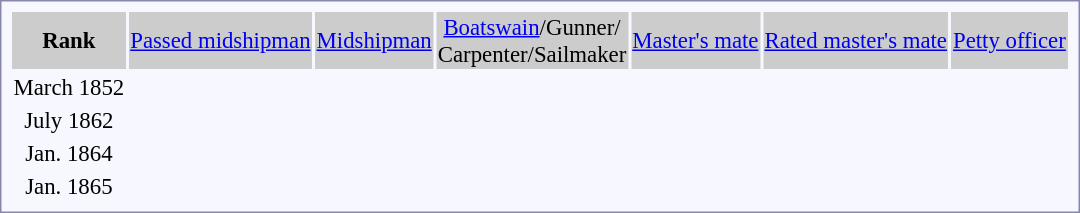<table style="border:1px solid #8888aa; background-color:#f7f8ff; padding:5px; font-size:95%; margin: 0px 12px 12px 0px; text-align:center;">
<tr bgcolor="#CCCCCC">
<th>Rank</th>
<td><a href='#'>Passed midshipman</a></td>
<td><a href='#'>Midshipman</a></td>
<td><a href='#'>Boatswain</a>/Gunner/<br>Carpenter/Sailmaker</td>
<td><a href='#'>Master's mate</a></td>
<td><a href='#'>Rated master's mate</a></td>
<td><a href='#'>Petty officer</a></td>
</tr>
<tr>
<td>March 1852</td>
</tr>
<tr>
<td>July 1862</td>
<td></td>
<td></td>
<td></td>
<td></td>
</tr>
<tr>
<td>Jan. 1864</td>
</tr>
<tr>
<td>Jan. 1865</td>
</tr>
</table>
